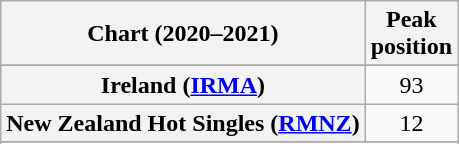<table class="wikitable sortable plainrowheaders" style="text-align:center">
<tr>
<th scope="col">Chart (2020–2021)</th>
<th scope="col">Peak<br>position</th>
</tr>
<tr>
</tr>
<tr>
</tr>
<tr>
<th scope="row">Ireland (<a href='#'>IRMA</a>)</th>
<td>93</td>
</tr>
<tr>
<th scope="row">New Zealand Hot Singles (<a href='#'>RMNZ</a>)</th>
<td>12</td>
</tr>
<tr>
</tr>
<tr>
</tr>
</table>
